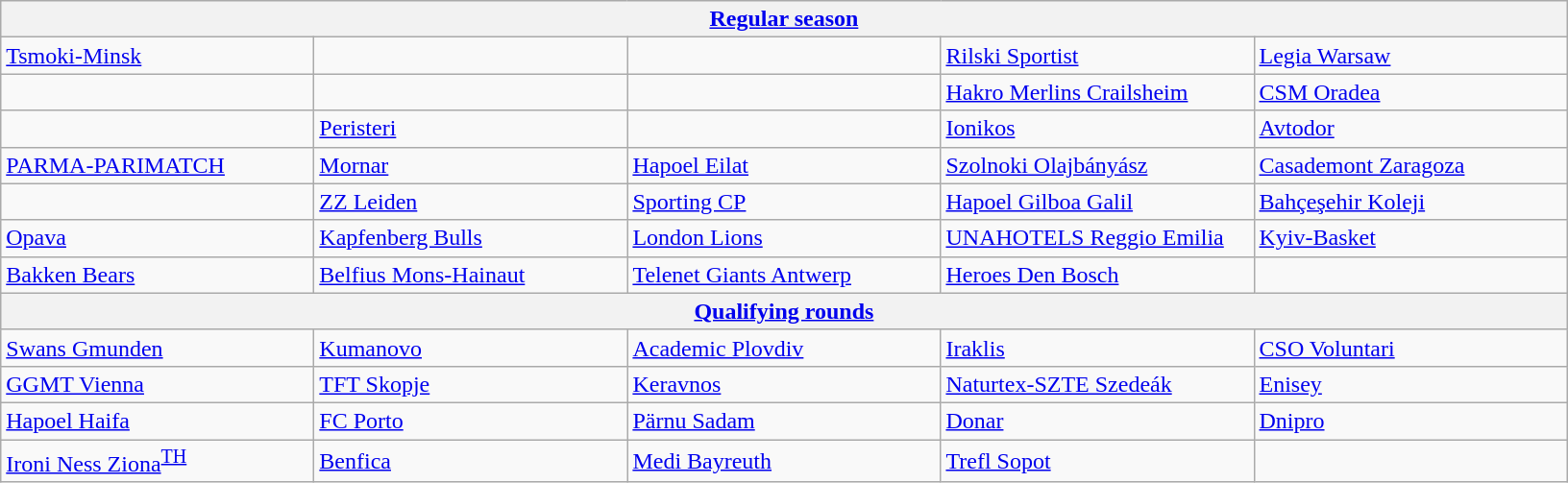<table class="wikitable" style="white-space: nowrap;">
<tr>
<th colspan=5><a href='#'>Regular season</a></th>
</tr>
<tr>
<td width=210> <a href='#'>Tsmoki-Minsk</a> </td>
<td width=210>  </td>
<td width=210>  </td>
<td width=210> <a href='#'>Rilski Sportist</a> </td>
<td width=210> <a href='#'>Legia Warsaw</a> </td>
</tr>
<tr>
<td>  </td>
<td>  </td>
<td>  </td>
<td> <a href='#'>Hakro Merlins Crailsheim</a> </td>
<td> <a href='#'>CSM Oradea</a> </td>
</tr>
<tr>
<td>  </td>
<td> <a href='#'>Peristeri</a> </td>
<td>  </td>
<td> <a href='#'>Ionikos</a> </td>
<td> <a href='#'>Avtodor</a> </td>
</tr>
<tr>
<td> <a href='#'>PARMA-PARIMATCH</a> </td>
<td> <a href='#'>Mornar</a> </td>
<td> <a href='#'>Hapoel Eilat</a> </td>
<td> <a href='#'>Szolnoki Olajbányász</a> </td>
<td> <a href='#'>Casademont Zaragoza</a> </td>
</tr>
<tr>
<td>  </td>
<td> <a href='#'>ZZ Leiden</a> </td>
<td> <a href='#'>Sporting CP</a> </td>
<td> <a href='#'>Hapoel Gilboa Galil</a> </td>
<td> <a href='#'>Bahçeşehir Koleji</a> </td>
</tr>
<tr>
<td> <a href='#'>Opava</a> </td>
<td> <a href='#'>Kapfenberg Bulls</a> </td>
<td> <a href='#'>London Lions</a> </td>
<td> <a href='#'>UNAHOTELS Reggio Emilia</a> </td>
<td> <a href='#'>Kyiv-Basket</a> </td>
</tr>
<tr>
<td> <a href='#'>Bakken Bears</a> </td>
<td> <a href='#'>Belfius Mons-Hainaut</a> </td>
<td> <a href='#'>Telenet Giants Antwerp</a> </td>
<td> <a href='#'>Heroes Den Bosch</a> </td>
<td></td>
</tr>
<tr>
<th colspan=5><a href='#'>Qualifying rounds</a></th>
</tr>
<tr>
<td> <a href='#'>Swans Gmunden</a> </td>
<td> <a href='#'>Kumanovo</a> </td>
<td> <a href='#'>Academic Plovdiv</a> </td>
<td> <a href='#'>Iraklis</a> </td>
<td> <a href='#'>CSO Voluntari</a> </td>
</tr>
<tr>
<td> <a href='#'>GGMT Vienna</a> </td>
<td> <a href='#'>TFT Skopje</a> </td>
<td> <a href='#'>Keravnos</a> </td>
<td> <a href='#'>Naturtex-SZTE Szedeák</a> </td>
<td> <a href='#'>Enisey</a> </td>
</tr>
<tr>
<td> <a href='#'>Hapoel Haifa</a> </td>
<td> <a href='#'>FC Porto</a> </td>
<td> <a href='#'>Pärnu Sadam</a> </td>
<td> <a href='#'>Donar</a> </td>
<td> <a href='#'>Dnipro</a> </td>
</tr>
<tr>
<td> <a href='#'>Ironi Ness Ziona</a><sup><a href='#'>TH</a></sup> </td>
<td> <a href='#'>Benfica</a> </td>
<td> <a href='#'>Medi Bayreuth</a> </td>
<td> <a href='#'>Trefl Sopot</a> </td>
<td></td>
</tr>
</table>
